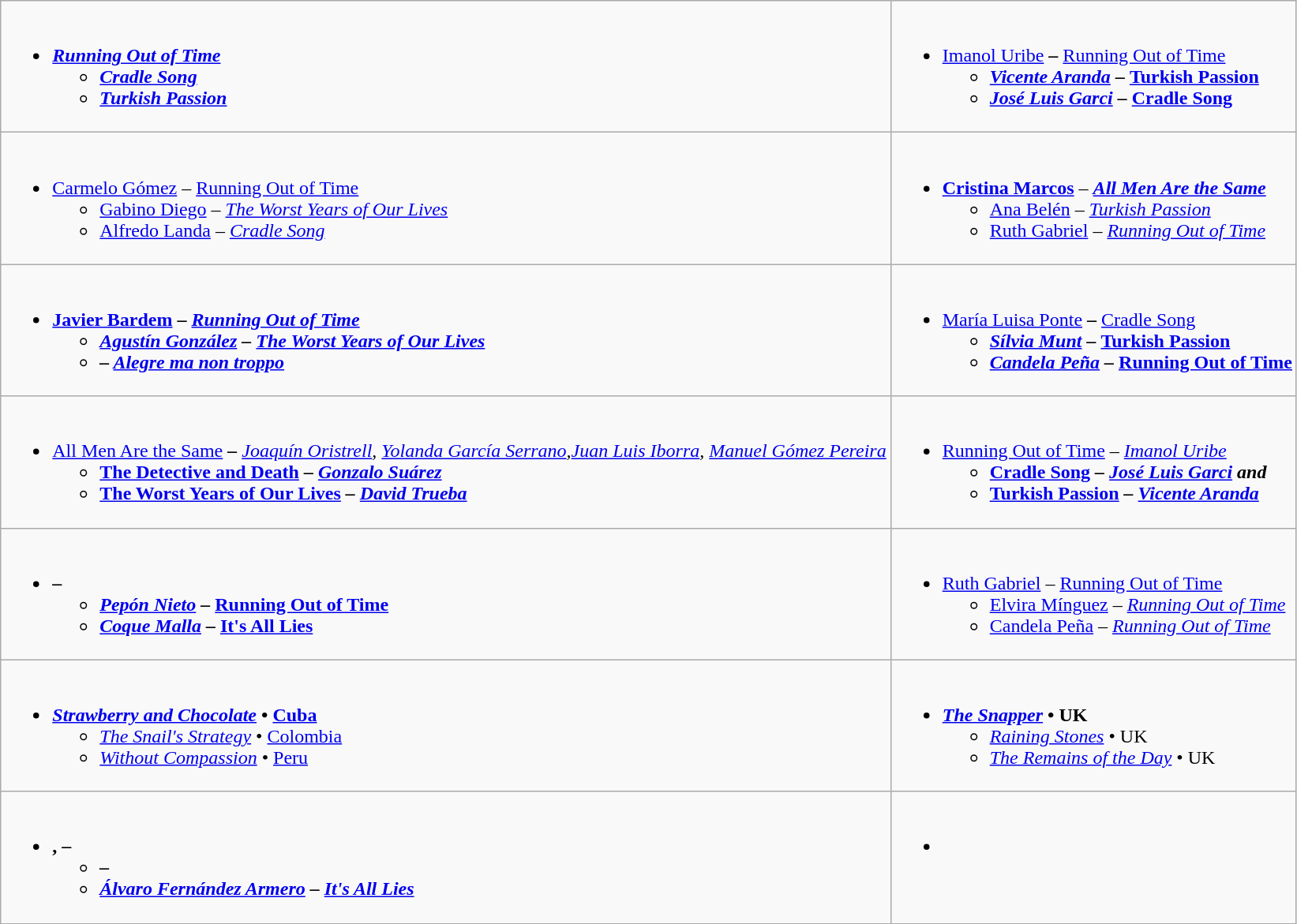<table class=wikitable style="width=100%">
<tr>
<td valign="top" style="width="50%"><br><ul><li><strong> <em><a href='#'>Running Out of Time</a><strong><em><ul><li></em><a href='#'>Cradle Song</a><em></li><li></em><a href='#'>Turkish Passion</a><em></li></ul></li></ul></td>
<td valign="top" style="width="50%"><br><ul><li></strong><a href='#'>Imanol Uribe</a><strong> – </em></strong><a href='#'>Running Out of Time</a><strong><em><ul><li><a href='#'>Vicente Aranda</a> – </em><a href='#'>Turkish Passion</a><em></li><li><a href='#'>José Luis Garci</a> – </em><a href='#'>Cradle Song</a><em></li></ul></li></ul></td>
</tr>
<tr>
<td valign="top" style="width="50%"><br><ul><li></strong> <a href='#'>Carmelo Gómez</a> – </em><a href='#'>Running Out of Time</a></em></strong><ul><li><a href='#'>Gabino Diego</a> – <em><a href='#'>The Worst Years of Our Lives</a></em></li><li><a href='#'>Alfredo Landa</a> – <em><a href='#'>Cradle Song</a></em></li></ul></li></ul></td>
<td valign="top" style="width="50%"><br><ul><li><strong><a href='#'>Cristina Marcos</a></strong> – <strong><em><a href='#'>All Men Are the Same</a></em></strong><ul><li><a href='#'>Ana Belén</a> – <em><a href='#'>Turkish Passion</a></em></li><li><a href='#'>Ruth Gabriel</a> – <em><a href='#'>Running Out of Time</a></em></li></ul></li></ul></td>
</tr>
<tr>
<td valign="top" style="width="50%"><br><ul><li><strong> <a href='#'>Javier Bardem</a> – <em><a href='#'>Running Out of Time</a><strong><em><ul><li><a href='#'>Agustín González</a> – </em><a href='#'>The Worst Years of Our Lives</a><em></li><li> – </em><a href='#'>Alegre ma non troppo</a><em></li></ul></li></ul></td>
<td valign="top" style="width="50%"><br><ul><li></strong><a href='#'>María Luisa Ponte</a><strong> – </em></strong><a href='#'>Cradle Song</a><strong><em><ul><li><a href='#'>Sílvia Munt</a> – </em><a href='#'>Turkish Passion</a><em></li><li><a href='#'>Candela Peña</a> – </em><a href='#'>Running Out of Time</a><em></li></ul></li></ul></td>
</tr>
<tr>
<td valign="top" style="width="50%"><br><ul><li></em></strong><a href='#'>All Men Are the Same</a><strong><em> – </strong><a href='#'>Joaquín Oristrell</a>, <a href='#'>Yolanda García Serrano</a>,<a href='#'>Juan Luis Iborra</a>, <a href='#'>Manuel Gómez Pereira</a><strong><ul><li></em><a href='#'>The Detective and Death</a><em> – <a href='#'>Gonzalo Suárez</a></li><li></em><a href='#'>The Worst Years of Our Lives</a><em> – <a href='#'>David Trueba</a></li></ul></li></ul></td>
<td valign="top" style="width="50%"><br><ul><li></strong> </em><a href='#'>Running Out of Time</a><em> – <a href='#'>Imanol Uribe</a><strong><ul><li></em><a href='#'>Cradle Song</a><em> – <a href='#'>José Luis Garci</a> and </li><li></em><a href='#'>Turkish Passion</a><em> – <a href='#'>Vicente Aranda</a></li></ul></li></ul></td>
</tr>
<tr>
<td valign="top" style="width="50%"><br><ul><li></strong><strong> – </em></strong><strong><em><ul><li><a href='#'>Pepón Nieto</a> – </em><a href='#'>Running Out of Time</a><em></li><li><a href='#'>Coque Malla</a> – </em><a href='#'>It's All Lies</a><em></li></ul></li></ul></td>
<td valign="top" style="width="50%"><br><ul><li></strong> <a href='#'>Ruth Gabriel</a> – </em><a href='#'>Running Out of Time</a></em></strong><ul><li><a href='#'>Elvira Mínguez</a> – <em><a href='#'>Running Out of Time</a></em></li><li><a href='#'>Candela Peña</a> – <em><a href='#'>Running Out of Time</a></em></li></ul></li></ul></td>
</tr>
<tr>
<td valign="top" style="width="50%"><br><ul><li><strong> <em><a href='#'>Strawberry and Chocolate</a></em> • <a href='#'>Cuba</a></strong><ul><li><em><a href='#'>The Snail's Strategy</a></em> • <a href='#'>Colombia</a></li><li><em><a href='#'>Without Compassion</a></em> • <a href='#'>Peru</a></li></ul></li></ul></td>
<td valign="top" style="width="50%"><br><ul><li><strong> <em><a href='#'>The Snapper</a></em> • UK</strong><ul><li><em><a href='#'>Raining Stones</a></em> • UK</li><li><em><a href='#'>The Remains of the Day</a></em> • UK</li></ul></li></ul></td>
</tr>
<tr>
<td valign="top" style="width="50%"><br><ul><li><strong>,  – <em><strong><em><ul><li> – </em><em></li><li><a href='#'>Álvaro Fernández Armero</a> – </em><a href='#'>It's All Lies</a><em></li></ul></li></ul></td>
<td valign="top" style="width="50%"><br><ul><li></em></strong><strong><em></li></ul></td>
</tr>
</table>
